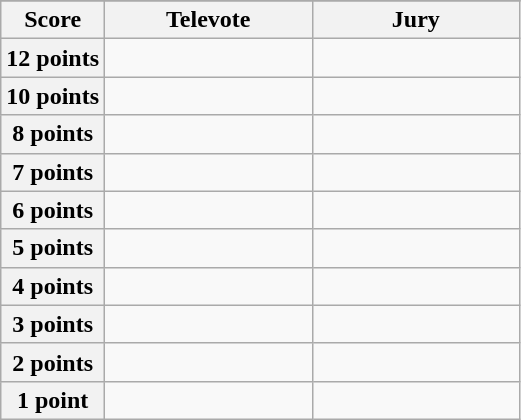<table class="wikitable">
<tr>
</tr>
<tr>
<th scope="col" width="20%">Score</th>
<th scope="col" width="40%">Televote</th>
<th scope="col" width="40%">Jury</th>
</tr>
<tr>
<th scope="row">12 points</th>
<td></td>
<td></td>
</tr>
<tr>
<th scope="row">10 points</th>
<td></td>
<td></td>
</tr>
<tr>
<th scope="row">8 points</th>
<td></td>
<td></td>
</tr>
<tr>
<th scope="row">7 points</th>
<td></td>
<td></td>
</tr>
<tr>
<th scope="row">6 points</th>
<td></td>
<td></td>
</tr>
<tr>
<th scope="row">5 points</th>
<td></td>
<td></td>
</tr>
<tr>
<th scope="row">4 points</th>
<td></td>
<td></td>
</tr>
<tr>
<th scope="row">3 points</th>
<td></td>
<td></td>
</tr>
<tr>
<th scope="row">2 points</th>
<td></td>
<td></td>
</tr>
<tr>
<th scope="row">1 point</th>
<td></td>
<td></td>
</tr>
</table>
